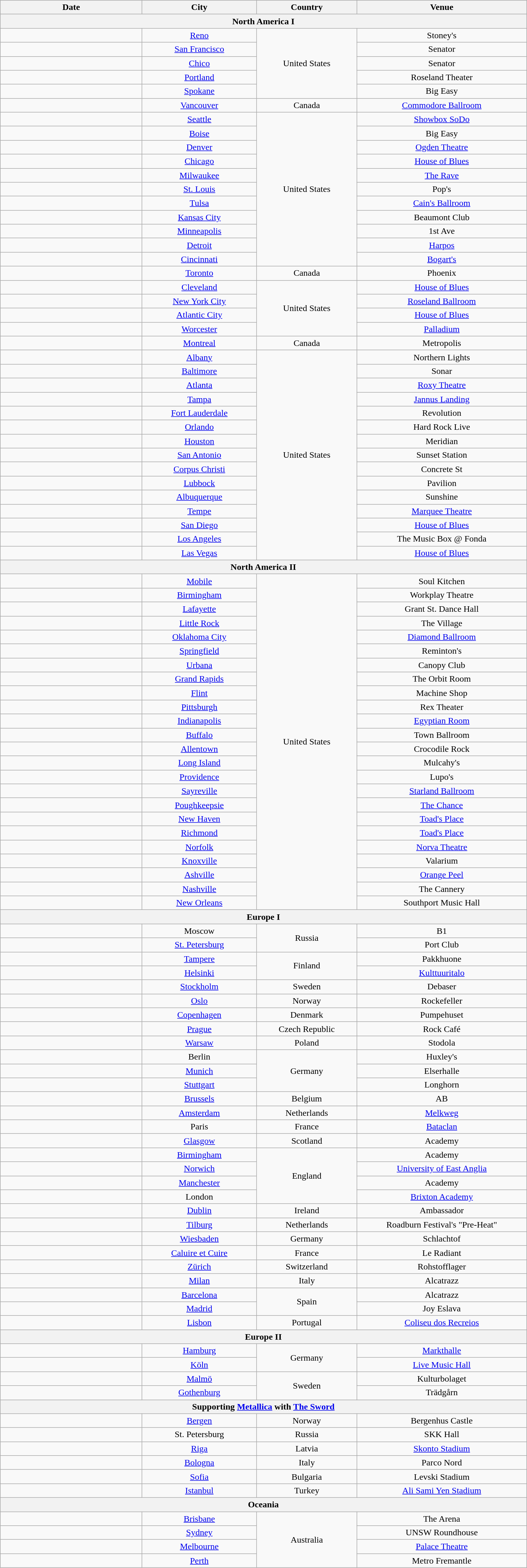<table class="wikitable" style="text-align:center;">
<tr>
<th style="width:250px;">Date</th>
<th style="width:200px;">City</th>
<th style="width:175px;">Country</th>
<th style="width:300px;">Venue</th>
</tr>
<tr>
<th colspan="4">North America I</th>
</tr>
<tr>
<td></td>
<td><a href='#'>Reno</a></td>
<td rowspan="5">United States</td>
<td>Stoney's</td>
</tr>
<tr>
<td></td>
<td><a href='#'>San Francisco</a></td>
<td>Senator</td>
</tr>
<tr>
<td></td>
<td><a href='#'>Chico</a></td>
<td>Senator</td>
</tr>
<tr>
<td></td>
<td><a href='#'>Portland</a></td>
<td>Roseland Theater</td>
</tr>
<tr>
<td></td>
<td><a href='#'>Spokane</a></td>
<td>Big Easy</td>
</tr>
<tr>
<td></td>
<td><a href='#'>Vancouver</a></td>
<td>Canada</td>
<td><a href='#'>Commodore Ballroom</a></td>
</tr>
<tr>
<td></td>
<td><a href='#'>Seattle</a></td>
<td rowspan="11">United States</td>
<td><a href='#'>Showbox SoDo</a></td>
</tr>
<tr>
<td></td>
<td><a href='#'>Boise</a></td>
<td>Big Easy</td>
</tr>
<tr>
<td></td>
<td><a href='#'>Denver</a></td>
<td><a href='#'>Ogden Theatre</a></td>
</tr>
<tr>
<td></td>
<td><a href='#'>Chicago</a></td>
<td><a href='#'>House of Blues</a></td>
</tr>
<tr>
<td></td>
<td><a href='#'>Milwaukee</a></td>
<td><a href='#'>The Rave</a></td>
</tr>
<tr>
<td></td>
<td><a href='#'>St. Louis</a></td>
<td>Pop's</td>
</tr>
<tr>
<td></td>
<td><a href='#'>Tulsa</a></td>
<td><a href='#'>Cain's Ballroom</a></td>
</tr>
<tr>
<td></td>
<td><a href='#'>Kansas City</a></td>
<td>Beaumont Club</td>
</tr>
<tr>
<td></td>
<td><a href='#'>Minneapolis</a></td>
<td>1st Ave</td>
</tr>
<tr>
<td></td>
<td><a href='#'>Detroit</a></td>
<td><a href='#'>Harpos</a></td>
</tr>
<tr>
<td></td>
<td><a href='#'>Cincinnati</a></td>
<td><a href='#'>Bogart's</a></td>
</tr>
<tr>
<td></td>
<td><a href='#'>Toronto</a></td>
<td>Canada</td>
<td>Phoenix</td>
</tr>
<tr>
<td></td>
<td><a href='#'>Cleveland</a></td>
<td rowspan="4">United States</td>
<td><a href='#'>House of Blues</a></td>
</tr>
<tr>
<td></td>
<td><a href='#'>New York City</a></td>
<td><a href='#'>Roseland Ballroom</a></td>
</tr>
<tr>
<td></td>
<td><a href='#'>Atlantic City</a></td>
<td><a href='#'>House of Blues</a></td>
</tr>
<tr>
<td></td>
<td><a href='#'>Worcester</a></td>
<td><a href='#'>Palladium</a></td>
</tr>
<tr>
<td></td>
<td><a href='#'>Montreal</a></td>
<td>Canada</td>
<td>Metropolis</td>
</tr>
<tr>
<td></td>
<td><a href='#'>Albany</a></td>
<td rowspan="15">United States</td>
<td>Northern Lights</td>
</tr>
<tr>
<td></td>
<td><a href='#'>Baltimore</a></td>
<td>Sonar</td>
</tr>
<tr>
<td></td>
<td><a href='#'>Atlanta</a></td>
<td><a href='#'>Roxy Theatre</a></td>
</tr>
<tr>
<td></td>
<td><a href='#'>Tampa</a></td>
<td><a href='#'>Jannus Landing</a></td>
</tr>
<tr>
<td></td>
<td><a href='#'>Fort Lauderdale</a></td>
<td>Revolution</td>
</tr>
<tr>
<td></td>
<td><a href='#'>Orlando</a></td>
<td>Hard Rock Live</td>
</tr>
<tr>
<td></td>
<td><a href='#'>Houston</a></td>
<td>Meridian</td>
</tr>
<tr>
<td></td>
<td><a href='#'>San Antonio</a></td>
<td>Sunset Station</td>
</tr>
<tr>
<td></td>
<td><a href='#'>Corpus Christi</a></td>
<td>Concrete St</td>
</tr>
<tr>
<td></td>
<td><a href='#'>Lubbock</a></td>
<td>Pavilion</td>
</tr>
<tr>
<td></td>
<td><a href='#'>Albuquerque</a></td>
<td>Sunshine</td>
</tr>
<tr>
<td></td>
<td><a href='#'>Tempe</a></td>
<td><a href='#'>Marquee Theatre</a></td>
</tr>
<tr>
<td></td>
<td><a href='#'>San Diego</a></td>
<td><a href='#'>House of Blues</a></td>
</tr>
<tr>
<td></td>
<td><a href='#'>Los Angeles</a></td>
<td>The Music Box @ Fonda</td>
</tr>
<tr>
<td></td>
<td><a href='#'>Las Vegas</a></td>
<td><a href='#'>House of Blues</a></td>
</tr>
<tr>
<th colspan="4">North America II</th>
</tr>
<tr>
<td></td>
<td><a href='#'>Mobile</a></td>
<td rowspan="24">United States</td>
<td>Soul Kitchen</td>
</tr>
<tr>
<td></td>
<td><a href='#'>Birmingham</a></td>
<td>Workplay Theatre</td>
</tr>
<tr>
<td></td>
<td><a href='#'>Lafayette</a></td>
<td>Grant St. Dance Hall</td>
</tr>
<tr>
<td></td>
<td><a href='#'>Little Rock</a></td>
<td>The Village</td>
</tr>
<tr>
<td></td>
<td><a href='#'>Oklahoma City</a></td>
<td><a href='#'>Diamond Ballroom</a></td>
</tr>
<tr>
<td></td>
<td><a href='#'>Springfield</a></td>
<td>Reminton's</td>
</tr>
<tr>
<td></td>
<td><a href='#'>Urbana</a></td>
<td>Canopy Club</td>
</tr>
<tr>
<td></td>
<td><a href='#'>Grand Rapids</a></td>
<td>The Orbit Room</td>
</tr>
<tr>
<td></td>
<td><a href='#'>Flint</a></td>
<td>Machine Shop</td>
</tr>
<tr>
<td></td>
<td><a href='#'>Pittsburgh</a></td>
<td>Rex Theater</td>
</tr>
<tr>
<td></td>
<td><a href='#'>Indianapolis</a></td>
<td><a href='#'>Egyptian Room</a></td>
</tr>
<tr>
<td></td>
<td><a href='#'>Buffalo</a></td>
<td>Town Ballroom</td>
</tr>
<tr>
<td></td>
<td><a href='#'>Allentown</a></td>
<td>Crocodile Rock</td>
</tr>
<tr>
<td></td>
<td><a href='#'>Long Island</a></td>
<td>Mulcahy's</td>
</tr>
<tr>
<td></td>
<td><a href='#'>Providence</a></td>
<td>Lupo's</td>
</tr>
<tr>
<td></td>
<td><a href='#'>Sayreville</a></td>
<td><a href='#'>Starland Ballroom</a></td>
</tr>
<tr>
<td></td>
<td><a href='#'>Poughkeepsie</a></td>
<td><a href='#'>The Chance</a></td>
</tr>
<tr>
<td></td>
<td><a href='#'>New Haven</a></td>
<td><a href='#'>Toad's Place</a></td>
</tr>
<tr>
<td></td>
<td><a href='#'>Richmond</a></td>
<td><a href='#'>Toad's Place</a></td>
</tr>
<tr>
<td></td>
<td><a href='#'>Norfolk</a></td>
<td><a href='#'>Norva Theatre</a></td>
</tr>
<tr>
<td></td>
<td><a href='#'>Knoxville</a></td>
<td>Valarium</td>
</tr>
<tr>
<td></td>
<td><a href='#'>Ashville</a></td>
<td><a href='#'>Orange Peel</a></td>
</tr>
<tr>
<td></td>
<td><a href='#'>Nashville</a></td>
<td>The Cannery</td>
</tr>
<tr>
<td></td>
<td><a href='#'>New Orleans</a></td>
<td>Southport Music Hall</td>
</tr>
<tr>
<th colspan="4">Europe I</th>
</tr>
<tr>
<td></td>
<td>Moscow</td>
<td rowspan="2">Russia</td>
<td>B1</td>
</tr>
<tr>
<td></td>
<td><a href='#'>St. Petersburg</a></td>
<td>Port Club</td>
</tr>
<tr>
<td></td>
<td><a href='#'>Tampere</a></td>
<td rowspan="2">Finland</td>
<td>Pakkhuone</td>
</tr>
<tr>
<td></td>
<td><a href='#'>Helsinki</a></td>
<td><a href='#'>Kulttuuritalo</a></td>
</tr>
<tr>
<td></td>
<td><a href='#'>Stockholm</a></td>
<td>Sweden</td>
<td>Debaser</td>
</tr>
<tr>
<td></td>
<td><a href='#'>Oslo</a></td>
<td>Norway</td>
<td>Rockefeller</td>
</tr>
<tr>
<td></td>
<td><a href='#'>Copenhagen</a></td>
<td>Denmark</td>
<td>Pumpehuset</td>
</tr>
<tr>
<td></td>
<td><a href='#'>Prague</a></td>
<td>Czech Republic</td>
<td>Rock Café</td>
</tr>
<tr>
<td></td>
<td><a href='#'>Warsaw</a></td>
<td>Poland</td>
<td>Stodola</td>
</tr>
<tr>
<td></td>
<td>Berlin</td>
<td rowspan="3">Germany</td>
<td>Huxley's</td>
</tr>
<tr>
<td></td>
<td><a href='#'>Munich</a></td>
<td>Elserhalle</td>
</tr>
<tr>
<td></td>
<td><a href='#'>Stuttgart</a></td>
<td>Longhorn</td>
</tr>
<tr>
<td></td>
<td><a href='#'>Brussels</a></td>
<td>Belgium</td>
<td>AB</td>
</tr>
<tr>
<td></td>
<td><a href='#'>Amsterdam</a></td>
<td>Netherlands</td>
<td><a href='#'>Melkweg</a></td>
</tr>
<tr>
<td></td>
<td>Paris</td>
<td>France</td>
<td><a href='#'>Bataclan</a></td>
</tr>
<tr>
<td></td>
<td><a href='#'>Glasgow</a></td>
<td>Scotland</td>
<td>Academy</td>
</tr>
<tr>
<td></td>
<td><a href='#'>Birmingham</a></td>
<td rowspan="4">England</td>
<td>Academy</td>
</tr>
<tr>
<td></td>
<td><a href='#'>Norwich</a></td>
<td><a href='#'>University of East Anglia</a></td>
</tr>
<tr>
<td></td>
<td><a href='#'>Manchester</a></td>
<td>Academy</td>
</tr>
<tr>
<td></td>
<td>London</td>
<td><a href='#'>Brixton Academy</a></td>
</tr>
<tr>
<td></td>
<td><a href='#'>Dublin</a></td>
<td>Ireland</td>
<td>Ambassador</td>
</tr>
<tr>
<td></td>
<td><a href='#'>Tilburg</a></td>
<td>Netherlands</td>
<td>Roadburn Festival's "Pre-Heat"</td>
</tr>
<tr>
<td></td>
<td><a href='#'>Wiesbaden</a></td>
<td>Germany</td>
<td>Schlachtof</td>
</tr>
<tr>
<td></td>
<td><a href='#'>Caluire et Cuire</a></td>
<td>France</td>
<td>Le Radiant</td>
</tr>
<tr>
<td></td>
<td><a href='#'>Zürich</a></td>
<td>Switzerland</td>
<td>Rohstofflager</td>
</tr>
<tr>
<td></td>
<td><a href='#'>Milan</a></td>
<td>Italy</td>
<td>Alcatrazz</td>
</tr>
<tr>
<td></td>
<td><a href='#'>Barcelona</a></td>
<td rowspan="2">Spain</td>
<td>Alcatrazz</td>
</tr>
<tr>
<td></td>
<td><a href='#'>Madrid</a></td>
<td>Joy Eslava</td>
</tr>
<tr>
<td></td>
<td><a href='#'>Lisbon</a></td>
<td>Portugal</td>
<td><a href='#'>Coliseu dos Recreios</a></td>
</tr>
<tr>
<th colspan="4">Europe II</th>
</tr>
<tr>
<td></td>
<td><a href='#'>Hamburg</a></td>
<td rowspan="2">Germany</td>
<td><a href='#'>Markthalle</a></td>
</tr>
<tr>
<td></td>
<td><a href='#'>Köln</a></td>
<td><a href='#'>Live Music Hall</a></td>
</tr>
<tr>
<td></td>
<td><a href='#'>Malmö</a></td>
<td rowspan="2">Sweden</td>
<td>Kulturbolaget</td>
</tr>
<tr>
<td></td>
<td><a href='#'>Gothenburg</a></td>
<td>Trädgårn</td>
</tr>
<tr>
<th colspan="4">Supporting <a href='#'>Metallica</a> with <a href='#'>The Sword</a></th>
</tr>
<tr>
<td></td>
<td><a href='#'>Bergen</a></td>
<td>Norway</td>
<td>Bergenhus Castle</td>
</tr>
<tr>
<td></td>
<td>St. Petersburg</td>
<td>Russia</td>
<td>SKK Hall</td>
</tr>
<tr>
<td></td>
<td><a href='#'>Riga</a></td>
<td>Latvia</td>
<td><a href='#'>Skonto Stadium</a></td>
</tr>
<tr>
<td></td>
<td><a href='#'>Bologna</a></td>
<td>Italy</td>
<td>Parco Nord</td>
</tr>
<tr>
<td></td>
<td><a href='#'>Sofia</a></td>
<td>Bulgaria</td>
<td>Levski Stadium</td>
</tr>
<tr>
<td></td>
<td><a href='#'>Istanbul</a></td>
<td>Turkey</td>
<td><a href='#'>Ali Sami Yen Stadium</a></td>
</tr>
<tr>
<th colspan="4">Oceania</th>
</tr>
<tr>
<td></td>
<td><a href='#'>Brisbane</a></td>
<td rowspan="4">Australia</td>
<td>The Arena</td>
</tr>
<tr>
<td></td>
<td><a href='#'>Sydney</a></td>
<td>UNSW Roundhouse</td>
</tr>
<tr>
<td></td>
<td><a href='#'>Melbourne</a></td>
<td><a href='#'>Palace Theatre</a></td>
</tr>
<tr>
<td></td>
<td><a href='#'>Perth</a></td>
<td>Metro Fremantle</td>
</tr>
</table>
